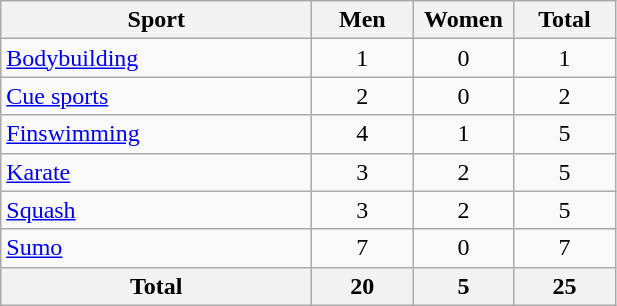<table class="wikitable" style="text-align:center;">
<tr>
<th width=200>Sport</th>
<th width=60>Men</th>
<th width=60>Women</th>
<th width=60>Total</th>
</tr>
<tr>
<td align=left><a href='#'>Bodybuilding</a></td>
<td>1</td>
<td>0</td>
<td>1</td>
</tr>
<tr>
<td align=left><a href='#'>Cue sports</a></td>
<td>2</td>
<td>0</td>
<td>2</td>
</tr>
<tr>
<td align=left><a href='#'>Finswimming</a></td>
<td>4</td>
<td>1</td>
<td>5</td>
</tr>
<tr>
<td align=left><a href='#'>Karate</a></td>
<td>3</td>
<td>2</td>
<td>5</td>
</tr>
<tr>
<td align=left><a href='#'>Squash</a></td>
<td>3</td>
<td>2</td>
<td>5</td>
</tr>
<tr>
<td align=left><a href='#'>Sumo</a></td>
<td>7</td>
<td>0</td>
<td>7</td>
</tr>
<tr>
<th>Total</th>
<th>20</th>
<th>5</th>
<th>25</th>
</tr>
</table>
